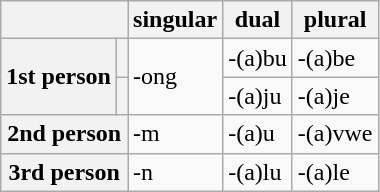<table class="wikitable">
<tr>
<th colspan="2"></th>
<th>singular</th>
<th>dual</th>
<th>plural</th>
</tr>
<tr>
<th rowspan="2">1st person</th>
<th></th>
<td rowspan="2">-ong</td>
<td>-(a)bu</td>
<td>-(a)be</td>
</tr>
<tr>
<th></th>
<td>-(a)ju</td>
<td>-(a)je</td>
</tr>
<tr>
<th colspan="2">2nd person</th>
<td>-m</td>
<td>-(a)u</td>
<td>-(a)vwe</td>
</tr>
<tr>
<th colspan="2">3rd person</th>
<td>-n</td>
<td>-(a)lu</td>
<td>-(a)le</td>
</tr>
</table>
